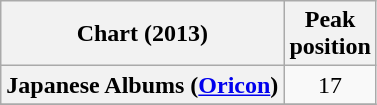<table class="wikitable plainrowheaders" style="text-align:center">
<tr>
<th scope="col">Chart (2013)</th>
<th scope="col">Peak<br>position</th>
</tr>
<tr>
<th scope="row">Japanese Albums (<a href='#'>Oricon</a>)</th>
<td>17</td>
</tr>
<tr>
</tr>
</table>
